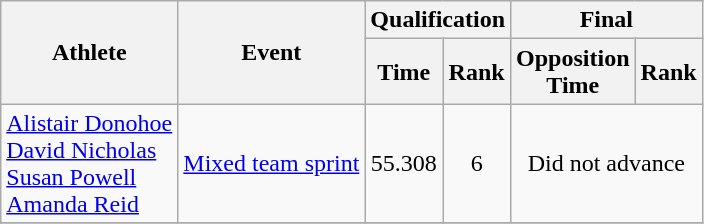<table class=wikitable>
<tr>
<th rowspan="2">Athlete</th>
<th rowspan="2">Event</th>
<th colspan="2">Qualification</th>
<th colspan="2">Final</th>
</tr>
<tr>
<th>Time</th>
<th>Rank</th>
<th>Opposition<br>Time</th>
<th>Rank</th>
</tr>
<tr>
<td><a href='#'>Alistair Donohoe</a> <br> <a href='#'>David Nicholas</a> <br> <a href='#'>Susan Powell</a> <br> <a href='#'>Amanda Reid</a></td>
<td><a href='#'>Mixed team sprint</a></td>
<td align="center">55.308</td>
<td align="center">6</td>
<td align="center" colspan=2>Did not advance</td>
</tr>
<tr>
</tr>
</table>
